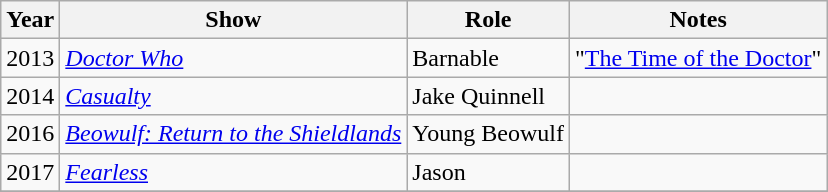<table class="wikitable plainrowheaders sortable">
<tr>
<th>Year</th>
<th>Show</th>
<th>Role</th>
<th>Notes</th>
</tr>
<tr>
<td>2013</td>
<td><em><a href='#'>Doctor Who</a></em></td>
<td>Barnable</td>
<td>"<a href='#'>The Time of the Doctor</a>"</td>
</tr>
<tr>
<td>2014</td>
<td><em><a href='#'>Casualty</a></em></td>
<td>Jake Quinnell</td>
<td></td>
</tr>
<tr>
<td>2016</td>
<td><em><a href='#'>Beowulf: Return to the Shieldlands</a></em></td>
<td>Young Beowulf</td>
<td></td>
</tr>
<tr>
<td>2017</td>
<td><em><a href='#'>Fearless</a></em></td>
<td>Jason</td>
<td></td>
</tr>
<tr>
</tr>
</table>
